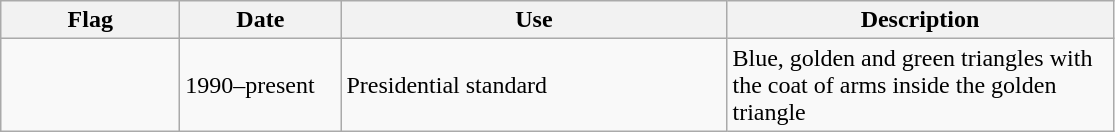<table class="wikitable" style="background: #f9f9f9">
<tr>
<th width="112">Flag</th>
<th width="100">Date</th>
<th width="250">Use</th>
<th width="250">Description</th>
</tr>
<tr>
<td></td>
<td>1990–present</td>
<td>Presidential standard</td>
<td>Blue, golden and green triangles with the coat of arms inside the golden triangle</td>
</tr>
</table>
